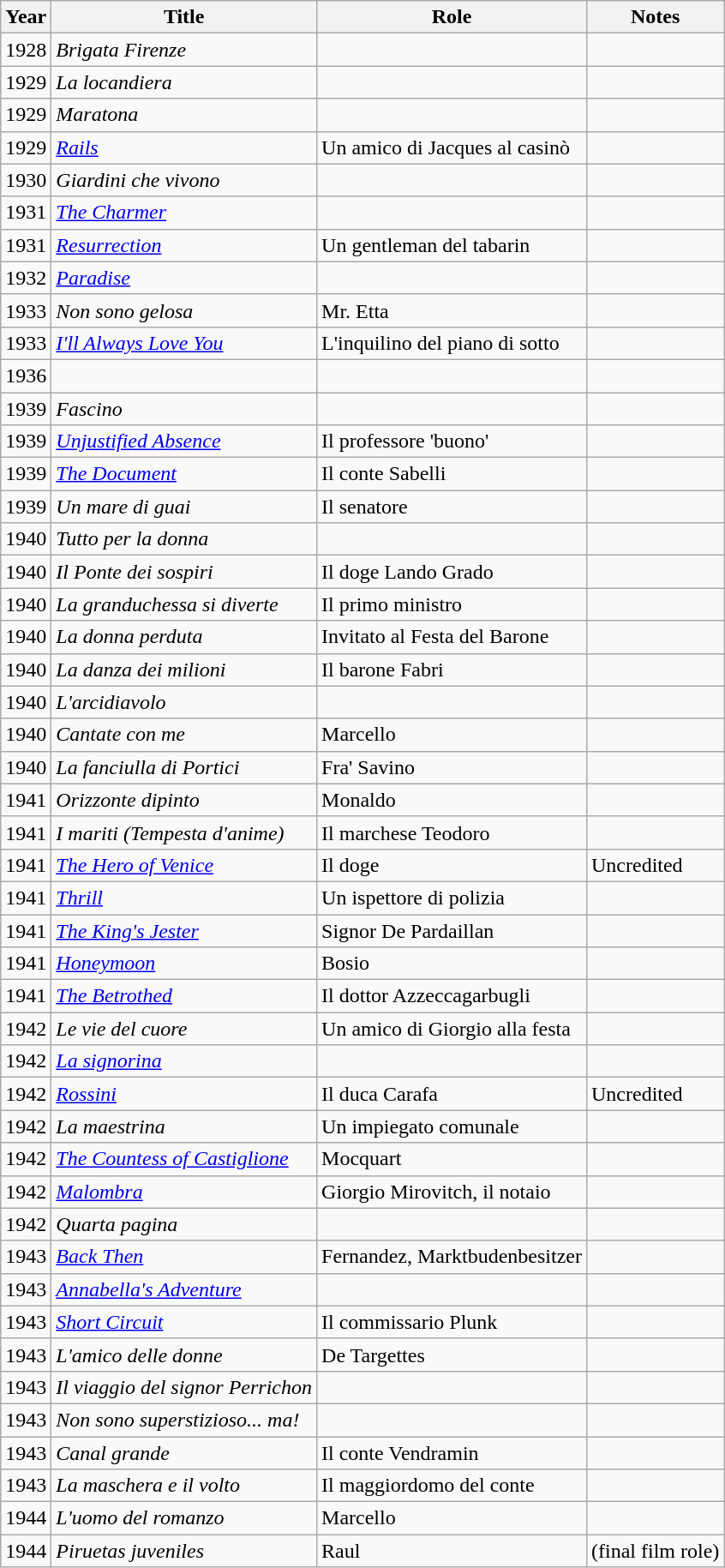<table class="wikitable">
<tr>
<th>Year</th>
<th>Title</th>
<th>Role</th>
<th>Notes</th>
</tr>
<tr>
<td>1928</td>
<td><em>Brigata Firenze</em></td>
<td></td>
<td></td>
</tr>
<tr>
<td>1929</td>
<td><em>La locandiera</em></td>
<td></td>
<td></td>
</tr>
<tr>
<td>1929</td>
<td><em>Maratona</em></td>
<td></td>
<td></td>
</tr>
<tr>
<td>1929</td>
<td><em><a href='#'>Rails</a></em></td>
<td>Un amico di Jacques al casinò</td>
<td></td>
</tr>
<tr>
<td>1930</td>
<td><em>Giardini che vivono</em></td>
<td></td>
<td></td>
</tr>
<tr>
<td>1931</td>
<td><em><a href='#'>The Charmer</a></em></td>
<td></td>
<td></td>
</tr>
<tr>
<td>1931</td>
<td><em><a href='#'>Resurrection</a></em></td>
<td>Un gentleman del tabarin</td>
<td></td>
</tr>
<tr>
<td>1932</td>
<td><em><a href='#'>Paradise</a></em></td>
<td></td>
<td></td>
</tr>
<tr>
<td>1933</td>
<td><em>Non sono gelosa</em></td>
<td>Mr. Etta</td>
<td></td>
</tr>
<tr>
<td>1933</td>
<td><em><a href='#'>I'll Always Love You</a></em></td>
<td>L'inquilino del piano di sotto</td>
<td></td>
</tr>
<tr>
<td>1936</td>
<td><em></em></td>
<td></td>
<td></td>
</tr>
<tr>
<td>1939</td>
<td><em>Fascino</em></td>
<td></td>
<td></td>
</tr>
<tr>
<td>1939</td>
<td><em><a href='#'>Unjustified Absence</a></em></td>
<td>Il professore 'buono'</td>
<td></td>
</tr>
<tr>
<td>1939</td>
<td><em><a href='#'>The Document</a></em></td>
<td>Il conte Sabelli</td>
<td></td>
</tr>
<tr>
<td>1939</td>
<td><em>Un mare di guai</em></td>
<td>Il senatore</td>
<td></td>
</tr>
<tr>
<td>1940</td>
<td><em>Tutto per la donna</em></td>
<td></td>
<td></td>
</tr>
<tr>
<td>1940</td>
<td><em>Il Ponte dei sospiri</em></td>
<td>Il doge Lando Grado</td>
<td></td>
</tr>
<tr>
<td>1940</td>
<td><em>La granduchessa si diverte</em></td>
<td>Il primo ministro</td>
<td></td>
</tr>
<tr>
<td>1940</td>
<td><em>La donna perduta</em></td>
<td>Invitato al Festa del Barone</td>
<td></td>
</tr>
<tr>
<td>1940</td>
<td><em>La danza dei milioni</em></td>
<td>Il barone Fabri</td>
<td></td>
</tr>
<tr>
<td>1940</td>
<td><em>L'arcidiavolo</em></td>
<td></td>
<td></td>
</tr>
<tr>
<td>1940</td>
<td><em>Cantate con me</em></td>
<td>Marcello</td>
<td></td>
</tr>
<tr>
<td>1940</td>
<td><em>La fanciulla di Portici</em></td>
<td>Fra' Savino</td>
<td></td>
</tr>
<tr>
<td>1941</td>
<td><em>Orizzonte dipinto</em></td>
<td>Monaldo</td>
<td></td>
</tr>
<tr>
<td>1941</td>
<td><em>I mariti (Tempesta d'anime)</em></td>
<td>Il marchese Teodoro</td>
<td></td>
</tr>
<tr>
<td>1941</td>
<td><em><a href='#'>The Hero of Venice</a></em></td>
<td>Il doge</td>
<td>Uncredited</td>
</tr>
<tr>
<td>1941</td>
<td><em><a href='#'>Thrill</a></em></td>
<td>Un ispettore di polizia</td>
<td></td>
</tr>
<tr>
<td>1941</td>
<td><em><a href='#'>The King's Jester</a></em></td>
<td>Signor De Pardaillan</td>
<td></td>
</tr>
<tr>
<td>1941</td>
<td><em><a href='#'>Honeymoon</a></em></td>
<td>Bosio</td>
<td></td>
</tr>
<tr>
<td>1941</td>
<td><em><a href='#'>The Betrothed</a></em></td>
<td>Il dottor Azzeccagarbugli</td>
<td></td>
</tr>
<tr>
<td>1942</td>
<td><em>Le vie del cuore</em></td>
<td>Un amico di Giorgio alla festa</td>
<td></td>
</tr>
<tr>
<td>1942</td>
<td><em><a href='#'>La signorina</a></em></td>
<td></td>
<td></td>
</tr>
<tr>
<td>1942</td>
<td><em><a href='#'>Rossini</a></em></td>
<td>Il duca Carafa</td>
<td>Uncredited</td>
</tr>
<tr>
<td>1942</td>
<td><em>La maestrina</em></td>
<td>Un impiegato comunale</td>
<td></td>
</tr>
<tr>
<td>1942</td>
<td><em><a href='#'>The Countess of Castiglione</a></em></td>
<td>Mocquart</td>
<td></td>
</tr>
<tr>
<td>1942</td>
<td><em><a href='#'>Malombra</a></em></td>
<td>Giorgio Mirovitch, il notaio</td>
<td></td>
</tr>
<tr>
<td>1942</td>
<td><em>Quarta pagina</em></td>
<td></td>
<td></td>
</tr>
<tr>
<td>1943</td>
<td><em><a href='#'>Back Then</a></em></td>
<td>Fernandez, Marktbudenbesitzer</td>
<td></td>
</tr>
<tr>
<td>1943</td>
<td><em><a href='#'>Annabella's Adventure</a></em></td>
<td></td>
<td></td>
</tr>
<tr>
<td>1943</td>
<td><em><a href='#'>Short Circuit</a></em></td>
<td>Il commissario Plunk</td>
<td></td>
</tr>
<tr>
<td>1943</td>
<td><em>L'amico delle donne</em></td>
<td>De Targettes</td>
<td></td>
</tr>
<tr>
<td>1943</td>
<td><em>Il viaggio del signor Perrichon</em></td>
<td></td>
<td></td>
</tr>
<tr>
<td>1943</td>
<td><em>Non sono superstizioso... ma!</em></td>
<td></td>
<td></td>
</tr>
<tr>
<td>1943</td>
<td><em>Canal grande</em></td>
<td>Il conte Vendramin</td>
<td></td>
</tr>
<tr>
<td>1943</td>
<td><em>La maschera e il volto</em></td>
<td>Il maggiordomo del conte</td>
<td></td>
</tr>
<tr>
<td>1944</td>
<td><em>L'uomo del romanzo</em></td>
<td>Marcello</td>
<td></td>
</tr>
<tr>
<td>1944</td>
<td><em>Piruetas juveniles</em></td>
<td>Raul</td>
<td>(final film role)</td>
</tr>
</table>
